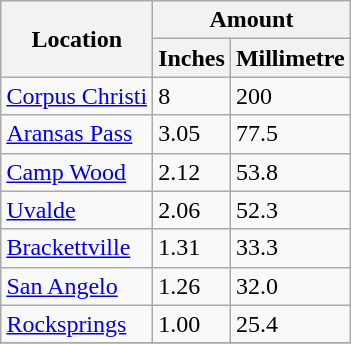<table class="wikitable" style="float:right;margin:0 0 1em 1em;">
<tr>
<th rowspan=2>Location</th>
<th colspan=2>Amount</th>
</tr>
<tr>
<th>Inches</th>
<th>Millimetre</th>
</tr>
<tr>
<td><a href='#'>Corpus Christi</a></td>
<td>8</td>
<td>200</td>
</tr>
<tr>
<td><a href='#'>Aransas Pass</a></td>
<td>3.05</td>
<td>77.5</td>
</tr>
<tr>
<td><a href='#'>Camp Wood</a></td>
<td>2.12</td>
<td>53.8</td>
</tr>
<tr>
<td><a href='#'>Uvalde</a></td>
<td>2.06</td>
<td>52.3</td>
</tr>
<tr>
<td><a href='#'>Brackettville</a></td>
<td>1.31</td>
<td>33.3</td>
</tr>
<tr>
<td><a href='#'>San Angelo</a></td>
<td>1.26</td>
<td>32.0</td>
</tr>
<tr>
<td><a href='#'>Rocksprings</a></td>
<td>1.00</td>
<td>25.4</td>
</tr>
<tr>
</tr>
</table>
